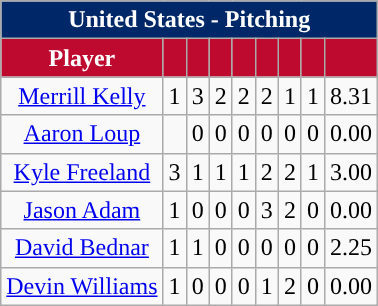<table class="wikitable sortable" style="text-align:center;">
<tr>
<th colspan=10 style="background: #002868; color: #FFFFFF;"> United States - Pitching</th>
</tr>
<tr>
<th style="background-color: #BF0A30; color: #FFFFFF;">Player</th>
<th style="background-color: #BF0A30; color: #FFFFFF;"></th>
<th style="background-color: #BF0A30; color: #FFFFFF;"></th>
<th style="background-color: #BF0A30; color: #FFFFFF;"></th>
<th style="background-color: #BF0A30; color: #FFFFFF;"></th>
<th style="background-color: #BF0A30; color: #FFFFFF;"></th>
<th style="background-color: #BF0A30; color: #FFFFFF;"></th>
<th style="background-color: #BF0A30; color: #FFFFFF;"></th>
<th style="background-color: #BF0A30; color: #FFFFFF;"></th>
</tr>
<tr>
<td><a href='#'>Merrill Kelly</a></td>
<td>1</td>
<td>3</td>
<td>2</td>
<td>2</td>
<td>2</td>
<td>1</td>
<td>1</td>
<td>8.31</td>
</tr>
<tr>
<td><a href='#'>Aaron Loup</a></td>
<td></td>
<td>0</td>
<td>0</td>
<td>0</td>
<td>0</td>
<td>0</td>
<td>0</td>
<td>0.00</td>
</tr>
<tr>
<td><a href='#'>Kyle Freeland</a></td>
<td>3</td>
<td>1</td>
<td>1</td>
<td>1</td>
<td>2</td>
<td>2</td>
<td>1</td>
<td>3.00</td>
</tr>
<tr>
<td><a href='#'>Jason Adam</a></td>
<td>1</td>
<td>0</td>
<td>0</td>
<td>0</td>
<td>3</td>
<td>2</td>
<td>0</td>
<td>0.00</td>
</tr>
<tr>
<td><a href='#'>David Bednar</a></td>
<td>1</td>
<td>1</td>
<td>0</td>
<td>0</td>
<td>0</td>
<td>0</td>
<td>0</td>
<td>2.25</td>
</tr>
<tr>
<td><a href='#'>Devin Williams</a></td>
<td>1</td>
<td>0</td>
<td>0</td>
<td>0</td>
<td>1</td>
<td>2</td>
<td>0</td>
<td>0.00</td>
</tr>
</table>
